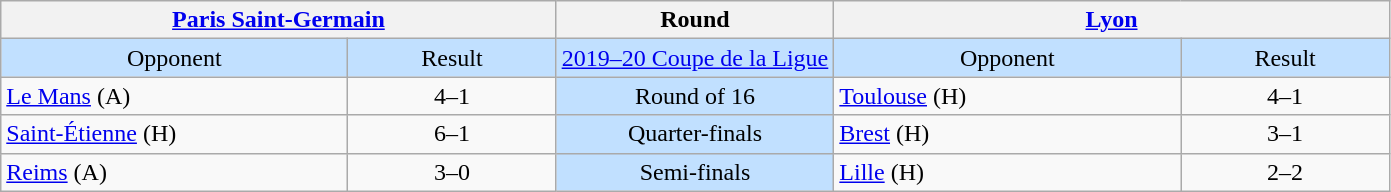<table class="wikitable" style="text-align:center; white-space:nowrap;">
<tr>
<th colspan="2"><a href='#'>Paris Saint-Germain</a></th>
<th>Round</th>
<th colspan="2"><a href='#'>Lyon</a></th>
</tr>
<tr style="background:#C1E0FF;">
<td style="width:25%;">Opponent</td>
<td style="width:15%;">Result</td>
<td><a href='#'>2019–20 Coupe de la Ligue</a></td>
<td style="width:25%;">Opponent</td>
<td style="width:15%;">Result</td>
</tr>
<tr>
<td style="text-align:left;"><a href='#'>Le Mans</a> (A)</td>
<td>4–1</td>
<td style="background:#C1E0FF;">Round of 16</td>
<td style="text-align:left;"><a href='#'>Toulouse</a> (H)</td>
<td>4–1</td>
</tr>
<tr>
<td style="text-align:left;"><a href='#'>Saint-Étienne</a> (H)</td>
<td>6–1</td>
<td style="background:#C1E0FF;">Quarter-finals</td>
<td style="text-align:left;"><a href='#'>Brest</a> (H)</td>
<td>3–1</td>
</tr>
<tr>
<td style="text-align:left;"><a href='#'>Reims</a> (A)</td>
<td>3–0</td>
<td style="background:#C1E0FF;">Semi-finals</td>
<td style="text-align:left;"><a href='#'>Lille</a> (H)</td>
<td>2–2 </td>
</tr>
</table>
